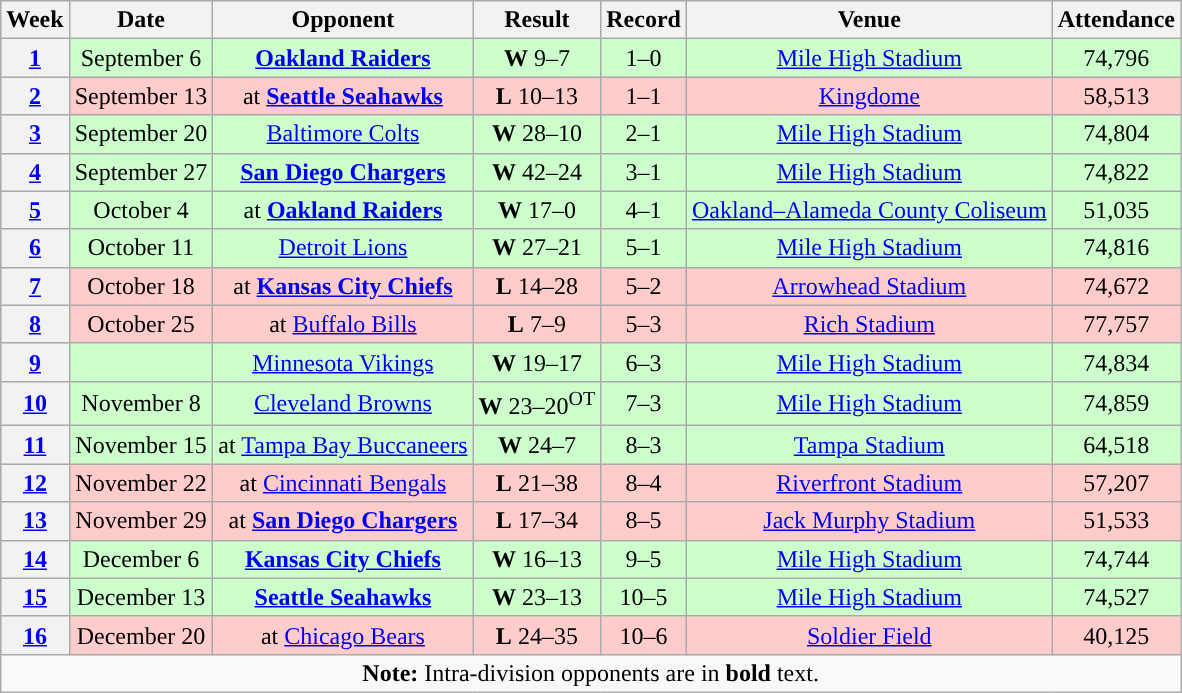<table class="wikitable" style="text-align:center">
<tr>
<th>Week</th>
<th>Date</th>
<th>Opponent</th>
<th>Result</th>
<th>Record</th>
<th>Venue</th>
<th>Attendance</th>
</tr>
<tr style="background: #cfc;">
<th><a href='#'>1</a></th>
<td>September 6</td>
<td><strong><a href='#'>Oakland Raiders</a></strong></td>
<td><strong>W</strong> 9–7</td>
<td>1–0</td>
<td><a href='#'>Mile High Stadium</a></td>
<td>74,796</td>
</tr>
<tr style="background: #fcc;">
<th><a href='#'>2</a></th>
<td>September 13</td>
<td>at <strong><a href='#'>Seattle Seahawks</a></strong></td>
<td><strong>L</strong> 10–13</td>
<td>1–1</td>
<td><a href='#'>Kingdome</a></td>
<td>58,513</td>
</tr>
<tr style="background: #cfc;">
<th><a href='#'>3</a></th>
<td>September 20</td>
<td><a href='#'>Baltimore Colts</a></td>
<td><strong>W</strong> 28–10</td>
<td>2–1</td>
<td><a href='#'>Mile High Stadium</a></td>
<td>74,804</td>
</tr>
<tr style="background: #cfc;">
<th><a href='#'>4</a></th>
<td>September 27</td>
<td><strong><a href='#'>San Diego Chargers</a></strong></td>
<td><strong>W</strong> 42–24</td>
<td>3–1</td>
<td><a href='#'>Mile High Stadium</a></td>
<td>74,822</td>
</tr>
<tr style="background: #cfc;">
<th><a href='#'>5</a></th>
<td>October 4</td>
<td>at <strong><a href='#'>Oakland Raiders</a></strong></td>
<td><strong>W</strong> 17–0</td>
<td>4–1</td>
<td><a href='#'>Oakland–Alameda County Coliseum</a></td>
<td>51,035</td>
</tr>
<tr style="background: #cfc;">
<th><a href='#'>6</a></th>
<td>October 11</td>
<td><a href='#'>Detroit Lions</a></td>
<td><strong>W</strong> 27–21</td>
<td>5–1</td>
<td><a href='#'>Mile High Stadium</a></td>
<td>74,816</td>
</tr>
<tr style="background: #fcc;">
<th><a href='#'>7</a></th>
<td>October 18</td>
<td>at <strong><a href='#'>Kansas City Chiefs</a></strong></td>
<td><strong>L</strong> 14–28</td>
<td>5–2</td>
<td><a href='#'>Arrowhead Stadium</a></td>
<td>74,672</td>
</tr>
<tr style="background: #fcc;">
<th><a href='#'>8</a></th>
<td>October 25</td>
<td>at <a href='#'>Buffalo Bills</a></td>
<td><strong>L</strong> 7–9</td>
<td>5–3</td>
<td><a href='#'>Rich Stadium</a></td>
<td>77,757</td>
</tr>
<tr style="background: #cfc;">
<th><a href='#'>9</a></th>
<td></td>
<td><a href='#'>Minnesota Vikings</a></td>
<td><strong>W</strong> 19–17</td>
<td>6–3</td>
<td><a href='#'>Mile High Stadium</a></td>
<td>74,834</td>
</tr>
<tr style="background: #cfc;">
<th><a href='#'>10</a></th>
<td>November 8</td>
<td><a href='#'>Cleveland Browns</a></td>
<td><strong>W</strong> 23–20<sup>OT</sup></td>
<td>7–3</td>
<td><a href='#'>Mile High Stadium</a></td>
<td>74,859</td>
</tr>
<tr style="background: #cfc;">
<th><a href='#'>11</a></th>
<td>November 15</td>
<td>at <a href='#'>Tampa Bay Buccaneers</a></td>
<td><strong>W</strong> 24–7</td>
<td>8–3</td>
<td><a href='#'>Tampa Stadium</a></td>
<td>64,518</td>
</tr>
<tr style="background: #fcc;">
<th><a href='#'>12</a></th>
<td>November 22</td>
<td>at <a href='#'>Cincinnati Bengals</a></td>
<td><strong>L</strong> 21–38</td>
<td>8–4</td>
<td><a href='#'>Riverfront Stadium</a></td>
<td>57,207</td>
</tr>
<tr style="background: #fcc;">
<th><a href='#'>13</a></th>
<td>November 29</td>
<td>at <strong><a href='#'>San Diego Chargers</a></strong></td>
<td><strong>L</strong> 17–34</td>
<td>8–5</td>
<td><a href='#'>Jack Murphy Stadium</a></td>
<td>51,533</td>
</tr>
<tr style="background: #cfc;">
<th><a href='#'>14</a></th>
<td>December 6</td>
<td><strong><a href='#'>Kansas City Chiefs</a></strong></td>
<td><strong>W</strong> 16–13</td>
<td>9–5</td>
<td><a href='#'>Mile High Stadium</a></td>
<td>74,744</td>
</tr>
<tr style="background: #cfc;">
<th><a href='#'>15</a></th>
<td>December 13</td>
<td><strong><a href='#'>Seattle Seahawks</a></strong></td>
<td><strong>W</strong> 23–13</td>
<td>10–5</td>
<td><a href='#'>Mile High Stadium</a></td>
<td>74,527</td>
</tr>
<tr style="background: #fcc;">
<th><a href='#'>16</a></th>
<td>December 20</td>
<td>at <a href='#'>Chicago Bears</a></td>
<td><strong>L</strong> 24–35</td>
<td>10–6</td>
<td><a href='#'>Soldier Field</a></td>
<td>40,125</td>
</tr>
<tr>
<td colspan="8"><strong>Note:</strong> Intra-division opponents are in <strong>bold</strong> text.</td>
</tr>
</table>
